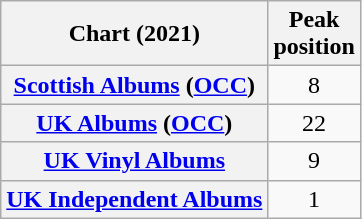<table class="wikitable sortable plainrowheaders" style="text-align:center">
<tr>
<th scope="col">Chart (2021)</th>
<th scope="col">Peak<br>position</th>
</tr>
<tr>
<th scope="row"><a href='#'>Scottish Albums</a> (<a href='#'>OCC</a>)</th>
<td>8</td>
</tr>
<tr>
<th scope="row"><a href='#'>UK Albums</a> (<a href='#'>OCC</a>)</th>
<td>22</td>
</tr>
<tr>
<th scope="row"><a href='#'>UK Vinyl Albums</a></th>
<td>9</td>
</tr>
<tr>
<th scope="row"><a href='#'>UK Independent Albums</a></th>
<td>1</td>
</tr>
</table>
